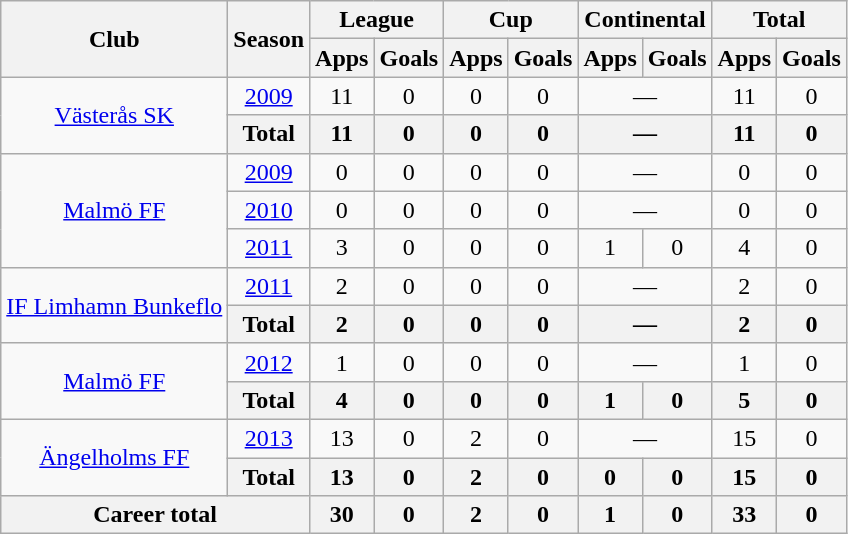<table class="wikitable" style="text-align:center;">
<tr>
<th rowspan="2">Club</th>
<th rowspan="2">Season</th>
<th colspan="2">League</th>
<th colspan="2">Cup</th>
<th colspan="2">Continental</th>
<th colspan="2">Total</th>
</tr>
<tr>
<th>Apps</th>
<th>Goals</th>
<th>Apps</th>
<th>Goals</th>
<th>Apps</th>
<th>Goals</th>
<th>Apps</th>
<th>Goals</th>
</tr>
<tr>
<td rowspan="2"><a href='#'>Västerås SK</a></td>
<td><a href='#'>2009</a></td>
<td>11</td>
<td>0</td>
<td>0</td>
<td>0</td>
<td colspan="2">—</td>
<td>11</td>
<td>0</td>
</tr>
<tr>
<th>Total</th>
<th>11</th>
<th>0</th>
<th>0</th>
<th>0</th>
<th colspan="2">—</th>
<th>11</th>
<th>0</th>
</tr>
<tr>
<td rowspan="3"><a href='#'>Malmö FF</a></td>
<td><a href='#'>2009</a></td>
<td>0</td>
<td>0</td>
<td>0</td>
<td>0</td>
<td colspan="2">—</td>
<td>0</td>
<td>0</td>
</tr>
<tr>
<td><a href='#'>2010</a></td>
<td>0</td>
<td>0</td>
<td>0</td>
<td>0</td>
<td colspan="2">—</td>
<td>0</td>
<td>0</td>
</tr>
<tr>
<td><a href='#'>2011</a></td>
<td>3</td>
<td>0</td>
<td>0</td>
<td>0</td>
<td>1</td>
<td>0</td>
<td>4</td>
<td>0</td>
</tr>
<tr>
<td rowspan="2"><a href='#'>IF Limhamn Bunkeflo</a></td>
<td><a href='#'>2011</a></td>
<td>2</td>
<td>0</td>
<td>0</td>
<td>0</td>
<td colspan="2">—</td>
<td>2</td>
<td>0</td>
</tr>
<tr>
<th>Total</th>
<th>2</th>
<th>0</th>
<th>0</th>
<th>0</th>
<th colspan="2">—</th>
<th>2</th>
<th>0</th>
</tr>
<tr>
<td rowspan="2"><a href='#'>Malmö FF</a></td>
<td><a href='#'>2012</a></td>
<td>1</td>
<td>0</td>
<td>0</td>
<td>0</td>
<td colspan="2">—</td>
<td>1</td>
<td>0</td>
</tr>
<tr>
<th>Total</th>
<th>4</th>
<th>0</th>
<th>0</th>
<th>0</th>
<th>1</th>
<th>0</th>
<th>5</th>
<th>0</th>
</tr>
<tr>
<td rowspan="2"><a href='#'>Ängelholms FF</a></td>
<td><a href='#'>2013</a></td>
<td>13</td>
<td>0</td>
<td>2</td>
<td>0</td>
<td colspan="2">—</td>
<td>15</td>
<td>0</td>
</tr>
<tr>
<th>Total</th>
<th>13</th>
<th>0</th>
<th>2</th>
<th>0</th>
<th>0</th>
<th>0</th>
<th>15</th>
<th>0</th>
</tr>
<tr>
<th colspan="2">Career total</th>
<th>30</th>
<th>0</th>
<th>2</th>
<th>0</th>
<th>1</th>
<th>0</th>
<th>33</th>
<th>0</th>
</tr>
</table>
